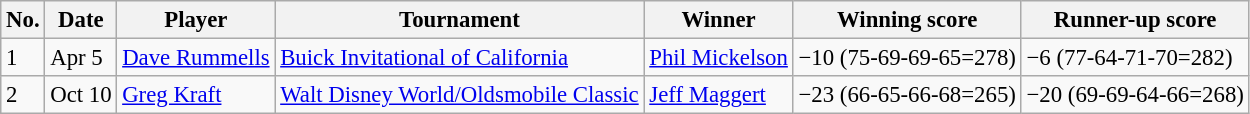<table class="wikitable" style="font-size:95%;">
<tr>
<th>No.</th>
<th>Date</th>
<th>Player</th>
<th>Tournament</th>
<th>Winner</th>
<th>Winning score</th>
<th>Runner-up score</th>
</tr>
<tr>
<td>1</td>
<td>Apr 5</td>
<td> <a href='#'>Dave Rummells</a></td>
<td><a href='#'>Buick Invitational of California</a></td>
<td> <a href='#'>Phil Mickelson</a></td>
<td>−10 (75-69-69-65=278)</td>
<td>−6 (77-64-71-70=282)</td>
</tr>
<tr>
<td>2</td>
<td>Oct 10</td>
<td> <a href='#'>Greg Kraft</a></td>
<td><a href='#'>Walt Disney World/Oldsmobile Classic</a></td>
<td> <a href='#'>Jeff Maggert</a></td>
<td>−23 (66-65-66-68=265)</td>
<td>−20 (69-69-64-66=268)</td>
</tr>
</table>
